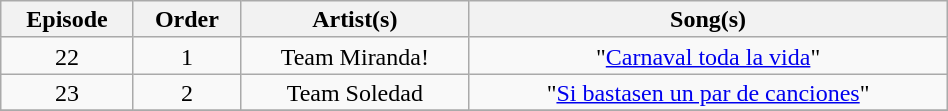<table class="wikitable" style="text-align:center; line-height:17px; width:50%;">
<tr>
<th>Episode</th>
<th>Order</th>
<th>Artist(s)</th>
<th>Song(s)</th>
</tr>
<tr>
<td>22</td>
<td>1</td>
<td>Team Miranda!</td>
<td>"<a href='#'>Carnaval toda la vida</a>"</td>
</tr>
<tr>
<td>23</td>
<td>2</td>
<td>Team Soledad</td>
<td>"<a href='#'>Si bastasen un par de canciones</a>"</td>
</tr>
<tr>
</tr>
</table>
